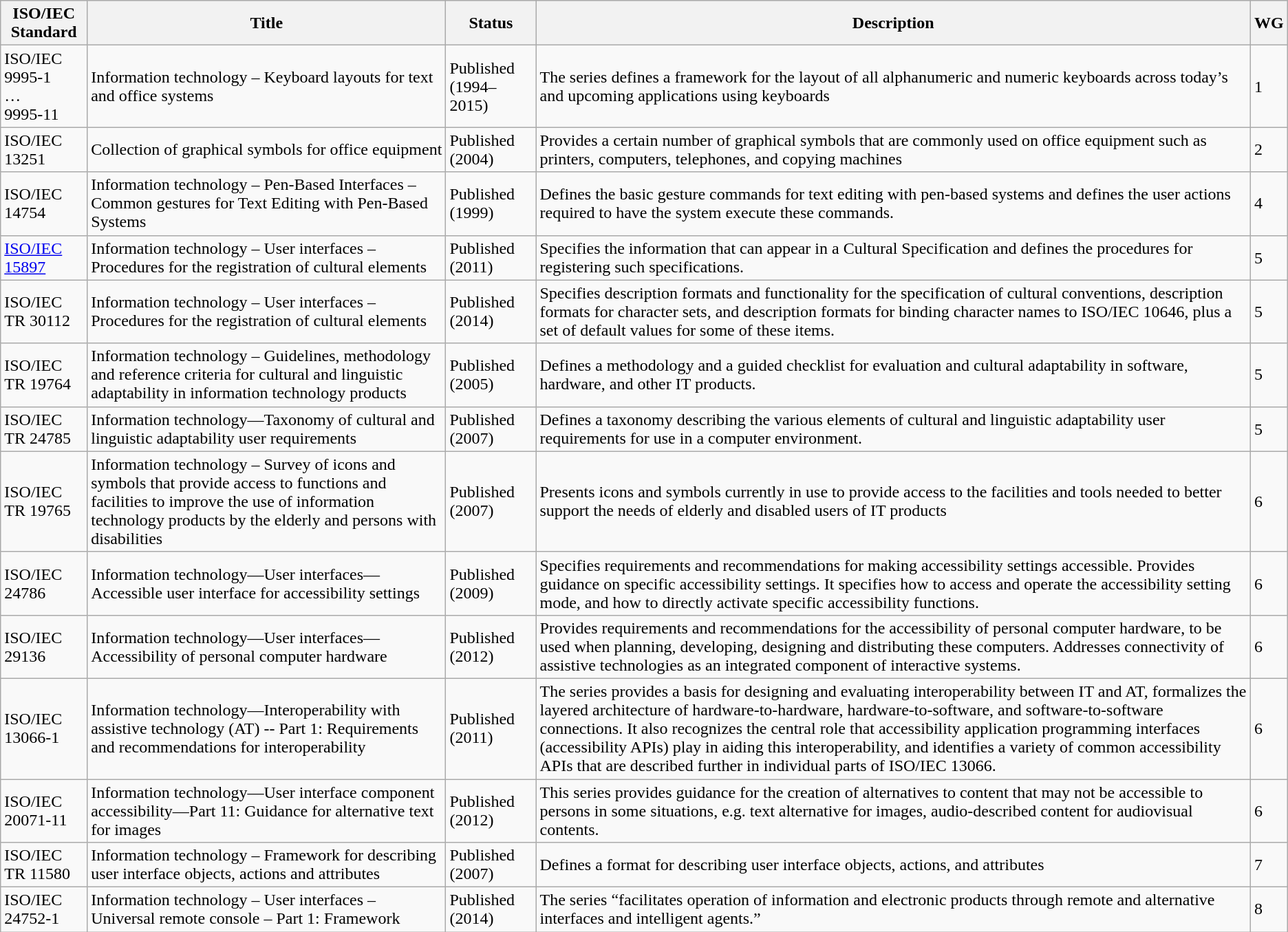<table class="wikitable">
<tr>
<th><strong>ISO/IEC Standard</strong></th>
<th><strong>Title</strong></th>
<th><strong>Status</strong></th>
<th><strong>Description</strong></th>
<th><strong>WG</strong></th>
</tr>
<tr>
<td>ISO/IEC 9995-1 <br>…<br>9995-11</td>
<td>Information technology – Keyboard layouts for text and office systems</td>
<td>Published (1994–2015)</td>
<td>The series defines a framework for the layout of all alphanumeric and numeric keyboards across today’s and upcoming applications using keyboards </td>
<td>1</td>
</tr>
<tr>
<td>ISO/IEC 13251</td>
<td>Collection of graphical symbols for office equipment</td>
<td>Published (2004)</td>
<td>Provides a certain number of graphical symbols that are commonly used on office equipment such as printers, computers, telephones, and copying machines </td>
<td>2</td>
</tr>
<tr>
<td>ISO/IEC 14754</td>
<td>Information technology – Pen-Based Interfaces – Common gestures for Text Editing with Pen-Based Systems</td>
<td>Published (1999)</td>
<td>Defines the basic gesture commands for text editing with pen-based systems and defines the user actions required to have the system execute these commands.</td>
<td>4</td>
</tr>
<tr>
<td><a href='#'>ISO/IEC 15897</a></td>
<td>Information technology – User interfaces – Procedures for the registration of cultural elements</td>
<td>Published (2011)</td>
<td>Specifies the information that can appear in a Cultural Specification and defines the procedures for registering such specifications.</td>
<td>5</td>
</tr>
<tr>
<td>ISO/IEC TR 30112</td>
<td>Information technology – User interfaces – Procedures for the registration of cultural elements</td>
<td>Published (2014)</td>
<td>Specifies description formats and functionality for the specification of cultural conventions, description formats for character sets, and description formats for binding character names to ISO/IEC 10646, plus a set of default values for some of these items.</td>
<td>5</td>
</tr>
<tr>
<td>ISO/IEC TR 19764</td>
<td>Information technology – Guidelines, methodology and reference criteria for cultural and linguistic adaptability in information technology products</td>
<td>Published (2005)</td>
<td>Defines a methodology and a guided checklist for evaluation and cultural adaptability in software, hardware, and other IT products.</td>
<td>5</td>
</tr>
<tr>
<td>ISO/IEC TR 24785</td>
<td>Information technology—Taxonomy of cultural and linguistic adaptability user requirements</td>
<td>Published (2007)</td>
<td>Defines a taxonomy describing the various elements of cultural and linguistic adaptability user requirements for use in a computer environment.</td>
<td>5</td>
</tr>
<tr>
<td>ISO/IEC TR 19765</td>
<td>Information technology – Survey of icons and symbols that provide access to functions and facilities to improve the use of information technology products by the elderly and persons with disabilities</td>
<td>Published (2007)</td>
<td>Presents icons and symbols currently in use to provide access to the facilities and tools needed to better support the needs of elderly and disabled users of IT products </td>
<td>6</td>
</tr>
<tr>
<td>ISO/IEC 24786</td>
<td>Information technology—User interfaces—Accessible user interface for accessibility settings</td>
<td>Published (2009)</td>
<td>Specifies requirements and recommendations for making accessibility settings accessible. Provides guidance on specific accessibility settings. It specifies how to access and operate the accessibility setting mode, and how to directly activate specific accessibility functions.</td>
<td>6</td>
</tr>
<tr>
<td>ISO/IEC 29136</td>
<td>Information technology—User interfaces—Accessibility of personal computer hardware</td>
<td>Published (2012)</td>
<td>Provides requirements and recommendations for the accessibility of personal computer hardware, to be used when planning, developing, designing and distributing these computers. Addresses connectivity of assistive technologies as an integrated component of interactive systems.</td>
<td>6</td>
</tr>
<tr>
<td>ISO/IEC 13066-1</td>
<td>Information technology—Interoperability with assistive technology (AT) -- Part 1: Requirements and recommendations for interoperability</td>
<td>Published (2011)</td>
<td>The series provides a basis for designing and evaluating interoperability between IT and AT, formalizes the layered architecture of hardware-to-hardware, hardware-to-software, and software-to-software connections. It also recognizes the central role that accessibility application programming interfaces (accessibility APIs) play in aiding this interoperability, and identifies a variety of common accessibility APIs that are described further in individual parts of ISO/IEC 13066.</td>
<td>6</td>
</tr>
<tr>
<td>ISO/IEC 20071-11</td>
<td>Information technology—User interface component accessibility—Part 11: Guidance for alternative text for images</td>
<td>Published (2012)</td>
<td>This series provides guidance for the creation of alternatives to content that may not be accessible to persons in some situations, e.g. text alternative for images, audio-described content for audiovisual contents.</td>
<td>6</td>
</tr>
<tr>
<td>ISO/IEC TR 11580</td>
<td>Information technology – Framework for describing user interface objects, actions and attributes</td>
<td>Published (2007)</td>
<td>Defines a format for describing user interface objects, actions, and attributes </td>
<td>7</td>
</tr>
<tr>
<td>ISO/IEC 24752-1</td>
<td>Information technology – User interfaces – Universal remote console – Part 1: Framework</td>
<td>Published (2014)</td>
<td>The series “facilitates operation of information and electronic products through remote and alternative interfaces and intelligent agents.” </td>
<td>8</td>
</tr>
</table>
